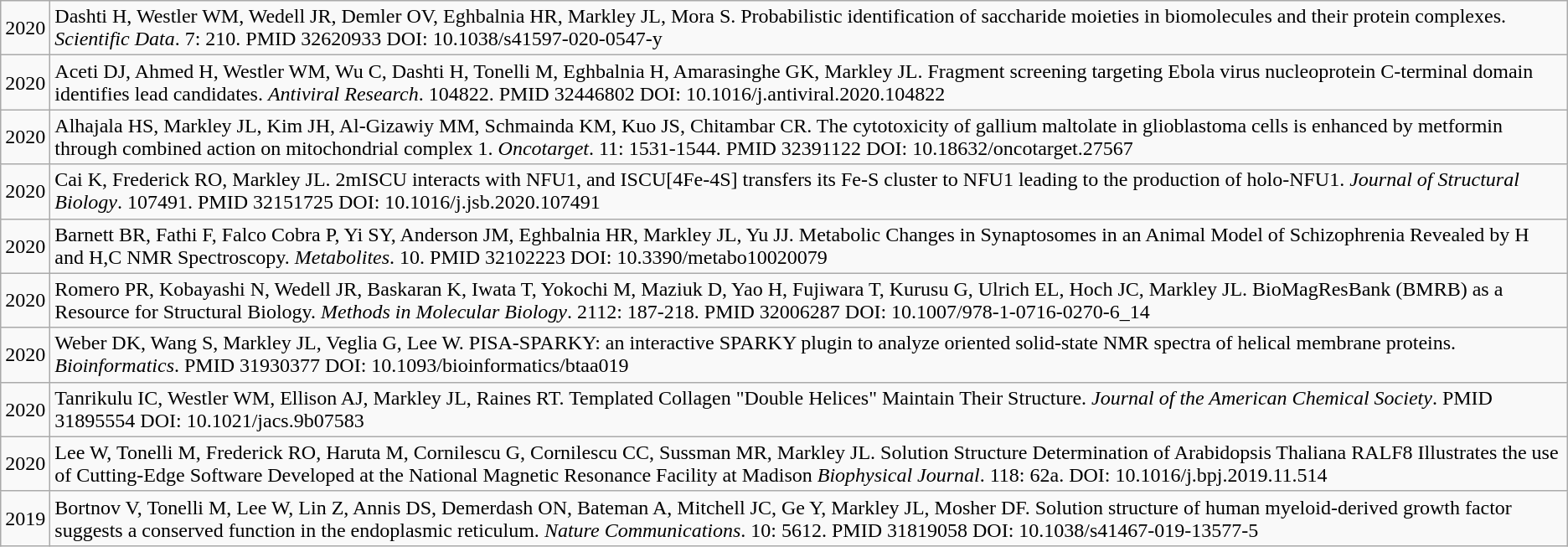<table class="wikitable">
<tr>
<td>2020</td>
<td>Dashti H, Westler WM, Wedell JR, Demler OV, Eghbalnia HR, Markley JL, Mora S. Probabilistic identification of saccharide moieties in biomolecules and their protein complexes. <em>Scientific Data</em>. 7: 210. PMID 32620933 DOI: 10.1038/s41597-020-0547-y</td>
</tr>
<tr>
<td>2020</td>
<td>Aceti DJ, Ahmed H, Westler WM, Wu C, Dashti H, Tonelli M, Eghbalnia H, Amarasinghe GK, Markley JL. Fragment screening targeting Ebola virus nucleoprotein C-terminal domain identifies lead candidates. <em>Antiviral Research</em>. 104822. PMID 32446802 DOI: 10.1016/j.antiviral.2020.104822</td>
</tr>
<tr>
<td>2020</td>
<td>Alhajala HS, Markley JL, Kim JH, Al-Gizawiy MM, Schmainda KM, Kuo JS, Chitambar CR. The cytotoxicity of gallium maltolate in glioblastoma cells is enhanced by metformin through combined action on mitochondrial complex 1. <em>Oncotarget</em>. 11: 1531-1544. PMID 32391122 DOI: 10.18632/oncotarget.27567</td>
</tr>
<tr>
<td>2020</td>
<td>Cai K, Frederick RO, Markley JL. 2mISCU interacts with NFU1, and ISCU[4Fe-4S] transfers its Fe-S cluster to NFU1 leading to the production of holo-NFU1. <em>Journal of Structural Biology</em>. 107491. PMID 32151725 DOI: 10.1016/j.jsb.2020.107491</td>
</tr>
<tr>
<td>2020</td>
<td>Barnett BR, Fathi F, Falco Cobra P, Yi SY, Anderson JM, Eghbalnia HR, Markley JL, Yu JJ. Metabolic Changes in Synaptosomes in an Animal Model of Schizophrenia Revealed by H and H,C NMR Spectroscopy. <em>Metabolites</em>. 10. PMID 32102223 DOI: 10.3390/metabo10020079</td>
</tr>
<tr>
<td>2020</td>
<td>Romero PR, Kobayashi N, Wedell JR, Baskaran K, Iwata T, Yokochi M, Maziuk D, Yao H, Fujiwara T, Kurusu G, Ulrich EL, Hoch JC, Markley JL. BioMagResBank (BMRB) as a Resource for Structural Biology. <em>Methods in Molecular Biology</em>. 2112: 187-218. PMID 32006287 DOI: 10.1007/978-1-0716-0270-6_14</td>
</tr>
<tr>
<td>2020</td>
<td>Weber DK, Wang S, Markley JL, Veglia G, Lee W. PISA-SPARKY: an interactive SPARKY plugin to analyze oriented solid-state NMR spectra of helical membrane proteins. <em>Bioinformatics</em>. PMID 31930377 DOI: 10.1093/bioinformatics/btaa019</td>
</tr>
<tr>
<td>2020</td>
<td>Tanrikulu IC, Westler WM, Ellison AJ, Markley JL, Raines RT. Templated Collagen "Double Helices" Maintain Their Structure. <em>Journal of the American Chemical Society</em>. PMID 31895554 DOI: 10.1021/jacs.9b07583</td>
</tr>
<tr>
<td>2020</td>
<td>Lee W, Tonelli M, Frederick RO, Haruta M, Cornilescu G, Cornilescu CC, Sussman MR, Markley JL. Solution Structure Determination of Arabidopsis Thaliana RALF8 Illustrates the use of Cutting-Edge Software Developed at the National Magnetic Resonance Facility at Madison <em>Biophysical Journal</em>. 118: 62a. DOI: 10.1016/j.bpj.2019.11.514</td>
</tr>
<tr>
<td>2019</td>
<td>Bortnov V, Tonelli M, Lee W, Lin Z, Annis DS, Demerdash ON, Bateman A, Mitchell JC, Ge Y, Markley JL, Mosher DF. Solution structure of human myeloid-derived growth factor suggests a conserved function in the endoplasmic reticulum. <em>Nature Communications</em>. 10: 5612. PMID 31819058 DOI: 10.1038/s41467-019-13577-5</td>
</tr>
</table>
